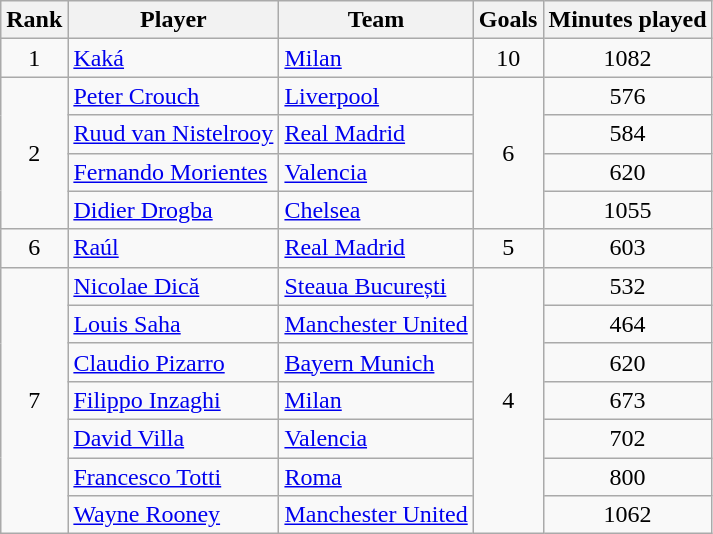<table class="wikitable" style="text-align:center">
<tr>
<th>Rank</th>
<th>Player</th>
<th>Team</th>
<th>Goals</th>
<th>Minutes played</th>
</tr>
<tr>
<td>1</td>
<td align=left> <a href='#'>Kaká</a></td>
<td align=left> <a href='#'>Milan</a></td>
<td>10</td>
<td>1082</td>
</tr>
<tr>
<td rowspan=4>2</td>
<td align=left> <a href='#'>Peter Crouch</a></td>
<td align=left> <a href='#'>Liverpool</a></td>
<td rowspan=4>6</td>
<td>576</td>
</tr>
<tr>
<td align=left> <a href='#'>Ruud van Nistelrooy</a></td>
<td align=left> <a href='#'>Real Madrid</a></td>
<td>584</td>
</tr>
<tr>
<td align=left> <a href='#'>Fernando Morientes</a></td>
<td align=left> <a href='#'>Valencia</a></td>
<td>620</td>
</tr>
<tr>
<td align=left> <a href='#'>Didier Drogba</a></td>
<td align=left> <a href='#'>Chelsea</a></td>
<td>1055</td>
</tr>
<tr>
<td>6</td>
<td align=left> <a href='#'>Raúl</a></td>
<td align=left> <a href='#'>Real Madrid</a></td>
<td>5</td>
<td>603</td>
</tr>
<tr>
<td rowspan=7>7</td>
<td align=left> <a href='#'>Nicolae Dică</a></td>
<td align=left> <a href='#'>Steaua București</a></td>
<td rowspan=7>4</td>
<td>532</td>
</tr>
<tr>
<td align=left> <a href='#'>Louis Saha</a></td>
<td align=left> <a href='#'>Manchester United</a></td>
<td>464</td>
</tr>
<tr>
<td align=left> <a href='#'>Claudio Pizarro</a></td>
<td align=left> <a href='#'>Bayern Munich</a></td>
<td>620</td>
</tr>
<tr>
<td align=left> <a href='#'>Filippo Inzaghi</a></td>
<td align=left> <a href='#'>Milan</a></td>
<td>673</td>
</tr>
<tr>
<td align=left> <a href='#'>David Villa</a></td>
<td align=left> <a href='#'>Valencia</a></td>
<td>702</td>
</tr>
<tr>
<td align=left> <a href='#'>Francesco Totti</a></td>
<td align=left> <a href='#'>Roma</a></td>
<td>800</td>
</tr>
<tr>
<td align=left> <a href='#'>Wayne Rooney</a></td>
<td align=left> <a href='#'>Manchester United</a></td>
<td>1062</td>
</tr>
</table>
